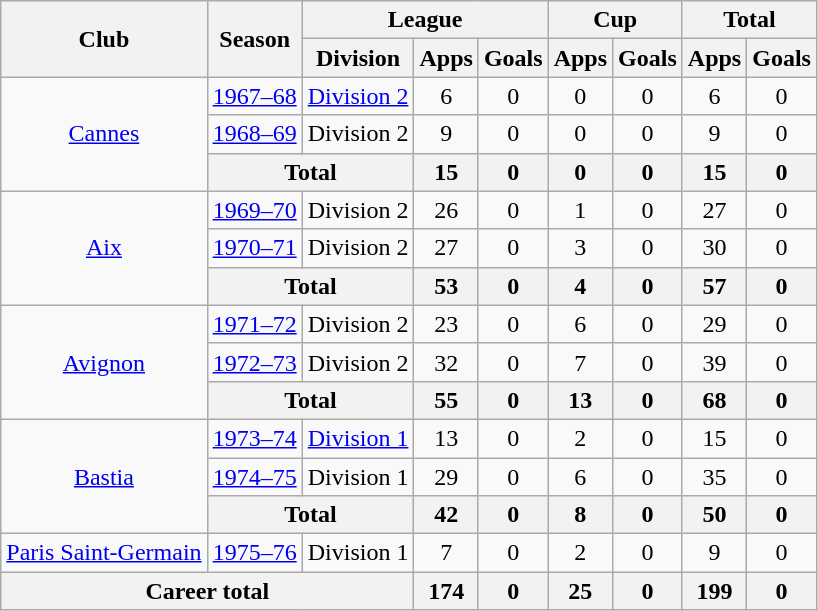<table class="wikitable" style="text-align:center">
<tr>
<th rowspan="2">Club</th>
<th rowspan="2">Season</th>
<th colspan="3">League</th>
<th colspan="2">Cup</th>
<th colspan="2">Total</th>
</tr>
<tr>
<th>Division</th>
<th>Apps</th>
<th>Goals</th>
<th>Apps</th>
<th>Goals</th>
<th>Apps</th>
<th>Goals</th>
</tr>
<tr>
<td rowspan="3"><a href='#'>Cannes</a></td>
<td><a href='#'>1967–68</a></td>
<td><a href='#'>Division 2</a></td>
<td>6</td>
<td>0</td>
<td>0</td>
<td>0</td>
<td>6</td>
<td>0</td>
</tr>
<tr>
<td><a href='#'>1968–69</a></td>
<td>Division 2</td>
<td>9</td>
<td>0</td>
<td>0</td>
<td>0</td>
<td>9</td>
<td>0</td>
</tr>
<tr>
<th colspan="2">Total</th>
<th>15</th>
<th>0</th>
<th>0</th>
<th>0</th>
<th>15</th>
<th>0</th>
</tr>
<tr>
<td rowspan="3"><a href='#'>Aix</a></td>
<td><a href='#'>1969–70</a></td>
<td>Division 2</td>
<td>26</td>
<td>0</td>
<td>1</td>
<td>0</td>
<td>27</td>
<td>0</td>
</tr>
<tr>
<td><a href='#'>1970–71</a></td>
<td>Division 2</td>
<td>27</td>
<td>0</td>
<td>3</td>
<td>0</td>
<td>30</td>
<td>0</td>
</tr>
<tr>
<th colspan="2">Total</th>
<th>53</th>
<th>0</th>
<th>4</th>
<th>0</th>
<th>57</th>
<th>0</th>
</tr>
<tr>
<td rowspan="3"><a href='#'>Avignon</a></td>
<td><a href='#'>1971–72</a></td>
<td>Division 2</td>
<td>23</td>
<td>0</td>
<td>6</td>
<td>0</td>
<td>29</td>
<td>0</td>
</tr>
<tr>
<td><a href='#'>1972–73</a></td>
<td>Division 2</td>
<td>32</td>
<td>0</td>
<td>7</td>
<td>0</td>
<td>39</td>
<td>0</td>
</tr>
<tr>
<th colspan="2">Total</th>
<th>55</th>
<th>0</th>
<th>13</th>
<th>0</th>
<th>68</th>
<th>0</th>
</tr>
<tr>
<td rowspan="3"><a href='#'>Bastia</a></td>
<td><a href='#'>1973–74</a></td>
<td><a href='#'>Division 1</a></td>
<td>13</td>
<td>0</td>
<td>2</td>
<td>0</td>
<td>15</td>
<td>0</td>
</tr>
<tr>
<td><a href='#'>1974–75</a></td>
<td>Division 1</td>
<td>29</td>
<td>0</td>
<td>6</td>
<td>0</td>
<td>35</td>
<td>0</td>
</tr>
<tr>
<th colspan="2">Total</th>
<th>42</th>
<th>0</th>
<th>8</th>
<th>0</th>
<th>50</th>
<th>0</th>
</tr>
<tr>
<td><a href='#'>Paris Saint-Germain</a></td>
<td><a href='#'>1975–76</a></td>
<td>Division 1</td>
<td>7</td>
<td>0</td>
<td>2</td>
<td>0</td>
<td>9</td>
<td>0</td>
</tr>
<tr>
<th colspan="3">Career total</th>
<th>174</th>
<th>0</th>
<th>25</th>
<th>0</th>
<th>199</th>
<th>0</th>
</tr>
</table>
